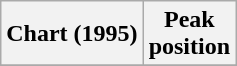<table class="wikitable plainrowheaders" style="text-align:center">
<tr>
<th scope="col">Chart (1995)</th>
<th scope="col">Peak<br>position</th>
</tr>
<tr>
</tr>
</table>
